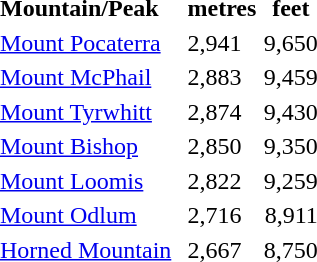<table border=0 cellspacing=3 style="margin-left:3em">
<tr>
<th align=left width=120>Mountain/Peak</th>
<th>metres</th>
<th>feet</th>
</tr>
<tr>
<td><a href='#'>Mount Pocaterra</a></td>
<td>2,941</td>
<td align=right>9,650</td>
</tr>
<tr>
<td><a href='#'>Mount McPhail</a></td>
<td>2,883</td>
<td align=right>9,459</td>
</tr>
<tr>
<td><a href='#'>Mount Tyrwhitt</a></td>
<td>2,874</td>
<td align=right>9,430</td>
</tr>
<tr>
<td><a href='#'>Mount Bishop</a></td>
<td>2,850</td>
<td align=right>9,350</td>
</tr>
<tr>
<td><a href='#'>Mount Loomis</a></td>
<td>2,822</td>
<td align=right>9,259</td>
</tr>
<tr>
<td><a href='#'>Mount Odlum</a></td>
<td>2,716</td>
<td align=right>8,911</td>
</tr>
<tr>
<td><a href='#'>Horned Mountain</a></td>
<td>2,667</td>
<td align=right>8,750</td>
</tr>
</table>
